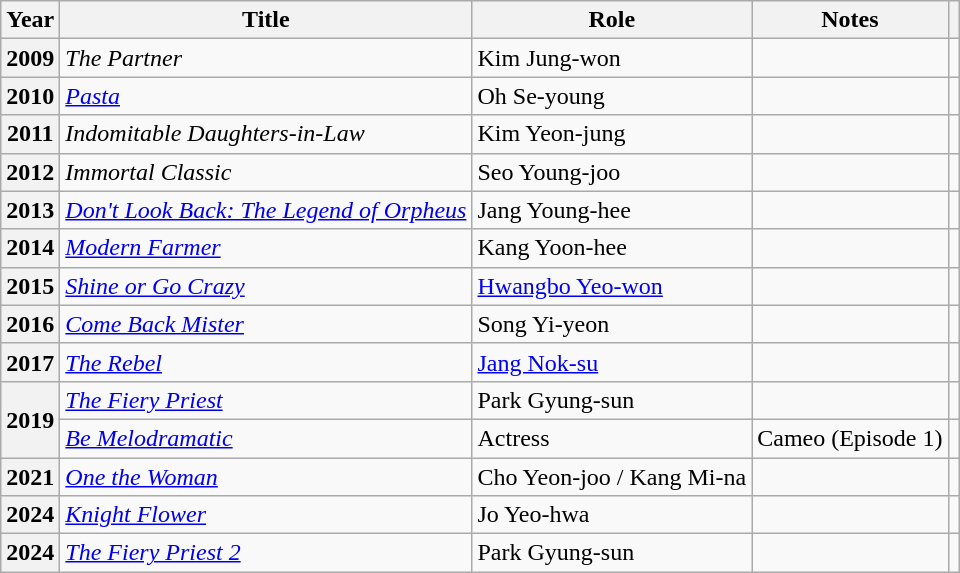<table class="wikitable plainrowheaders sortable">
<tr>
<th scope="col">Year</th>
<th scope="col">Title</th>
<th scope="col">Role</th>
<th scope="col">Notes</th>
<th scope="col" class="unsortable"></th>
</tr>
<tr>
<th scope="row">2009</th>
<td><em>The Partner</em></td>
<td>Kim Jung-won</td>
<td></td>
<td style="text-align:center"></td>
</tr>
<tr>
<th scope="row">2010</th>
<td><em><a href='#'>Pasta</a></em></td>
<td>Oh Se-young</td>
<td></td>
<td style="text-align:center"></td>
</tr>
<tr>
<th scope="row">2011</th>
<td><em>Indomitable Daughters-in-Law</em></td>
<td>Kim Yeon-jung</td>
<td style="text-align:center"></td>
</tr>
<tr>
<th scope="row">2012</th>
<td><em>Immortal Classic</em></td>
<td>Seo Young-joo</td>
<td></td>
<td style="text-align:center"></td>
</tr>
<tr>
<th scope="row">2013</th>
<td><em><a href='#'>Don't Look Back: The Legend of Orpheus</a></em></td>
<td>Jang Young-hee</td>
<td></td>
<td style="text-align:center"></td>
</tr>
<tr>
<th scope="row">2014</th>
<td><a href='#'><em>Modern Farmer</em></a></td>
<td>Kang Yoon-hee</td>
<td></td>
<td style="text-align:center"></td>
</tr>
<tr>
<th scope="row">2015</th>
<td><em><a href='#'>Shine or Go Crazy</a></em></td>
<td><a href='#'>Hwangbo Yeo-won</a></td>
<td></td>
<td style="text-align:center"></td>
</tr>
<tr>
<th scope="row">2016</th>
<td><em><a href='#'>Come Back Mister</a></em></td>
<td>Song Yi-yeon</td>
<td></td>
<td style="text-align:center"></td>
</tr>
<tr>
<th scope="row">2017</th>
<td><em><a href='#'>The Rebel</a></em></td>
<td><a href='#'>Jang Nok-su</a></td>
<td></td>
<td style="text-align:center"></td>
</tr>
<tr>
<th scope="row" rowspan="2">2019</th>
<td><em><a href='#'>The Fiery Priest</a></em></td>
<td>Park Gyung-sun</td>
<td></td>
<td style="text-align:center"></td>
</tr>
<tr>
<td><em><a href='#'>Be Melodramatic</a></em></td>
<td>Actress</td>
<td>Cameo (Episode 1)</td>
<td style="text-align:center"></td>
</tr>
<tr>
<th scope="row">2021</th>
<td><em><a href='#'>One the Woman</a></em></td>
<td>Cho Yeon-joo / Kang Mi-na</td>
<td></td>
<td style="text-align:center"></td>
</tr>
<tr>
<th scope="row">2024</th>
<td><em><a href='#'>Knight Flower</a></em></td>
<td>Jo Yeo-hwa</td>
<td></td>
<td style="text-align:center"></td>
</tr>
<tr>
<th scope="row">2024</th>
<td><em><a href='#'>The Fiery Priest 2</a></em></td>
<td>Park Gyung-sun</td>
<td></td>
<td style="text-align:center"></td>
</tr>
</table>
